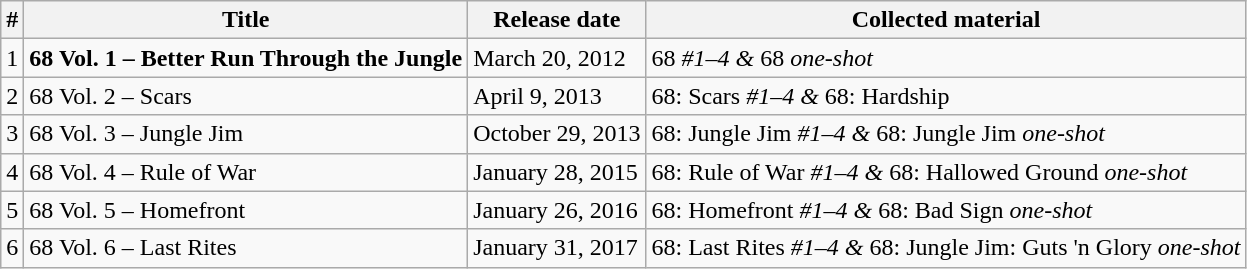<table class="wikitable">
<tr>
<th>#</th>
<th>Title</th>
<th>Release date</th>
<th>Collected material</th>
</tr>
<tr>
<td>1</td>
<td><strong>68 Vol. 1 – Better Run Through the Jungle<em></td>
<td>March 20, 2012</td>
<td></em>68<em> #1–4 & </em>68<em> one-shot</td>
</tr>
<tr>
<td>2</td>
<td></em>68 Vol. 2 – Scars<em></td>
<td>April 9, 2013</td>
<td></em>68: Scars<em> #1–4 & </em>68: Hardship<em></td>
</tr>
<tr>
<td>3</td>
<td></em>68 Vol. 3 – Jungle Jim<em></td>
<td>October 29, 2013</td>
<td></em>68: Jungle Jim<em> #1–4 & </em>68: Jungle Jim<em> one-shot</td>
</tr>
<tr>
<td>4</td>
<td></em>68 Vol. 4 – Rule of War<em></td>
<td>January 28, 2015</td>
<td></em>68: Rule of War<em> #1–4 & </em>68: Hallowed Ground<em> one-shot</td>
</tr>
<tr>
<td>5</td>
<td></em>68 Vol. 5 – Homefront<em></td>
<td>January 26, 2016</td>
<td></em>68: Homefront<em> #1–4 & </em>68: Bad Sign<em> one-shot</td>
</tr>
<tr>
<td>6</td>
<td></em>68 Vol. 6 – Last Rites<em></td>
<td>January 31, 2017</td>
<td></em>68: Last Rites<em> #1–4 & </em>68: Jungle Jim: Guts 'n Glory<em> one-shot</td>
</tr>
</table>
